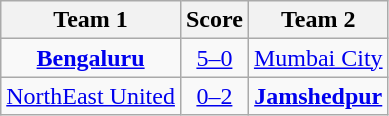<table class="wikitable" style="text-align:center">
<tr>
<th>Team 1</th>
<th>Score</th>
<th>Team 2</th>
</tr>
<tr>
<td><strong><a href='#'>Bengaluru</a></strong></td>
<td align="center"><a href='#'>5–0</a></td>
<td><a href='#'>Mumbai City</a></td>
</tr>
<tr>
<td><a href='#'>NorthEast United</a></td>
<td><a href='#'>0–2</a></td>
<td><strong><a href='#'>Jamshedpur</a></strong></td>
</tr>
</table>
